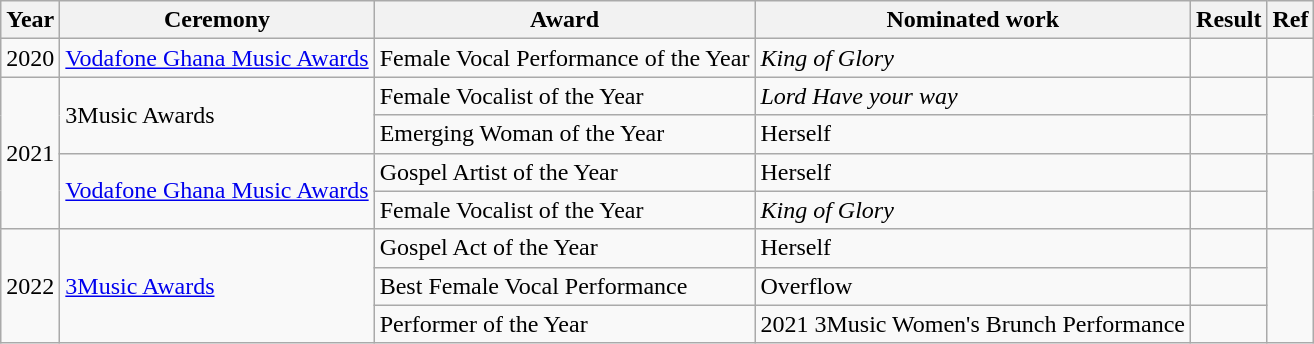<table class="wikitable">
<tr>
<th>Year</th>
<th>Ceremony</th>
<th>Award</th>
<th>Nominated work</th>
<th>Result</th>
<th>Ref</th>
</tr>
<tr>
<td>2020</td>
<td><a href='#'>Vodafone Ghana Music Awards</a></td>
<td>Female Vocal Performance of the Year</td>
<td><em>King of Glory</em></td>
<td></td>
<td></td>
</tr>
<tr>
<td rowspan="4">2021</td>
<td rowspan="2">3Music Awards</td>
<td>Female Vocalist of the Year</td>
<td><em>Lord Have your way</em></td>
<td></td>
<td rowspan="2"></td>
</tr>
<tr>
<td>Emerging Woman of the Year</td>
<td>Herself</td>
<td></td>
</tr>
<tr>
<td rowspan="2"><a href='#'>Vodafone Ghana Music Awards</a></td>
<td>Gospel Artist of the Year</td>
<td>Herself</td>
<td></td>
<td rowspan="2"></td>
</tr>
<tr>
<td>Female Vocalist of the Year</td>
<td><em>King of Glory</em></td>
<td></td>
</tr>
<tr>
<td rowspan="3">2022</td>
<td rowspan="3"><a href='#'>3Music Awards</a></td>
<td>Gospel Act of the Year</td>
<td>Herself</td>
<td></td>
<td rowspan="3"></td>
</tr>
<tr>
<td>Best Female Vocal Performance</td>
<td>Overflow</td>
<td></td>
</tr>
<tr>
<td>Performer of the Year</td>
<td>2021 3Music Women's Brunch Performance</td>
<td></td>
</tr>
</table>
